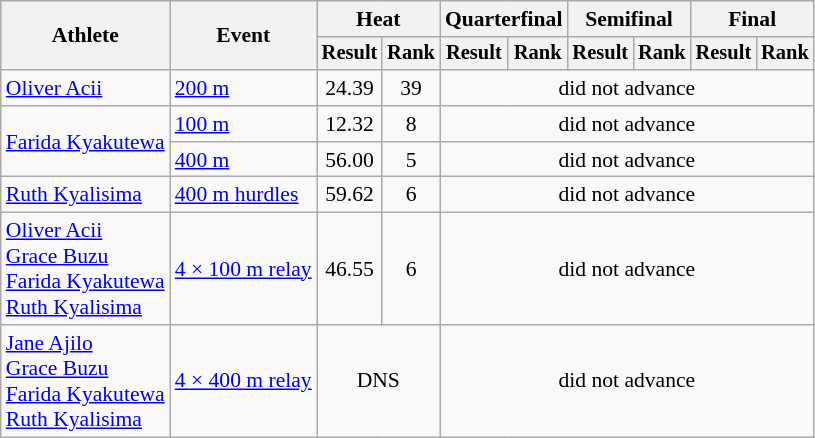<table class="wikitable" style="font-size:90%">
<tr>
<th rowspan="2">Athlete</th>
<th rowspan="2">Event</th>
<th colspan="2">Heat</th>
<th colspan="2">Quarterfinal</th>
<th colspan="2">Semifinal</th>
<th colspan="2">Final</th>
</tr>
<tr style="font-size:95%">
<th>Result</th>
<th>Rank</th>
<th>Result</th>
<th>Rank</th>
<th>Result</th>
<th>Rank</th>
<th>Result</th>
<th>Rank</th>
</tr>
<tr align=center>
<td align=left><a href='#'>Oliver Acii</a></td>
<td align=left><a href='#'>200 m</a></td>
<td>24.39</td>
<td>39</td>
<td colspan=6>did not advance</td>
</tr>
<tr align=center>
<td align=left rowspan=2><a href='#'>Farida Kyakutewa</a></td>
<td align=left><a href='#'>100 m</a></td>
<td>12.32</td>
<td>8</td>
<td colspan=6>did not advance</td>
</tr>
<tr align=center>
<td align=left><a href='#'>400 m</a></td>
<td>56.00</td>
<td>5</td>
<td colspan=6>did not advance</td>
</tr>
<tr align=center>
<td align=left><a href='#'>Ruth Kyalisima</a></td>
<td align=left><a href='#'>400 m hurdles</a></td>
<td>59.62</td>
<td>6</td>
<td colspan=6>did not advance</td>
</tr>
<tr align=center>
<td align=left><a href='#'>Oliver Acii</a><br><a href='#'>Grace Buzu</a><br><a href='#'>Farida Kyakutewa</a><br><a href='#'>Ruth Kyalisima</a></td>
<td align=left><a href='#'>4 × 100 m relay</a></td>
<td>46.55</td>
<td>6</td>
<td colspan=6>did not advance</td>
</tr>
<tr align=center>
<td align=left><a href='#'>Jane Ajilo</a><br><a href='#'>Grace Buzu</a><br><a href='#'>Farida Kyakutewa</a><br><a href='#'>Ruth Kyalisima</a></td>
<td align=left><a href='#'>4 × 400 m relay</a></td>
<td colspan=2>DNS</td>
<td colspan=6>did not advance</td>
</tr>
</table>
